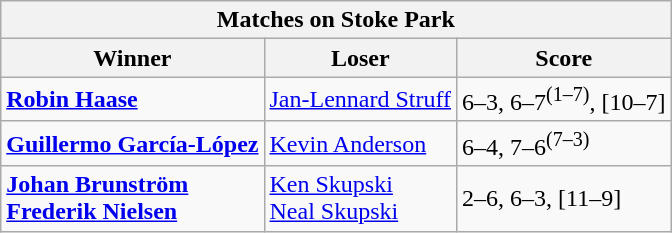<table class="wikitable">
<tr>
<th colspan=3>Matches on Stoke Park</th>
</tr>
<tr>
<th>Winner</th>
<th>Loser</th>
<th>Score</th>
</tr>
<tr>
<td><strong> <a href='#'>Robin Haase</a></strong></td>
<td> <a href='#'>Jan-Lennard Struff</a></td>
<td>6–3, 6–7<sup>(1–7)</sup>, [10–7]</td>
</tr>
<tr>
<td><strong> <a href='#'>Guillermo García-López</a></strong></td>
<td> <a href='#'>Kevin Anderson</a></td>
<td>6–4, 7–6<sup>(7–3)</sup></td>
</tr>
<tr>
<td><strong> <a href='#'>Johan Brunström</a><br> <a href='#'>Frederik Nielsen</a></strong></td>
<td> <a href='#'>Ken Skupski</a><br> <a href='#'>Neal Skupski</a></td>
<td>2–6, 6–3, [11–9]</td>
</tr>
</table>
